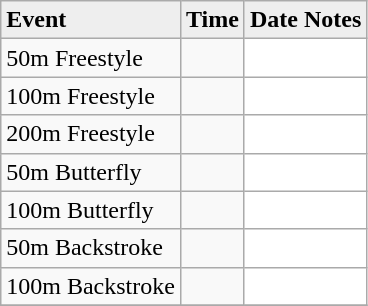<table class="wikitable">
<tr bgcolor="#eeeeee">
<td><strong>Event</strong></td>
<td><strong>Time</strong></td>
<td align="center"><strong>Date Notes</strong></td>
</tr>
<tr>
<td>50m Freestyle</td>
<td></td>
<td bgcolor="white" align="center"></td>
</tr>
<tr>
<td>100m Freestyle</td>
<td></td>
<td bgcolor="white" align="center"></td>
</tr>
<tr>
<td>200m Freestyle</td>
<td></td>
<td bgcolor="white" align="center"></td>
</tr>
<tr>
<td>50m Butterfly</td>
<td></td>
<td bgcolor="white" align="center"></td>
</tr>
<tr>
<td>100m Butterfly</td>
<td></td>
<td bgcolor="white" align="center"></td>
</tr>
<tr>
<td>50m Backstroke</td>
<td></td>
<td bgcolor="white" align="center"></td>
</tr>
<tr>
<td>100m Backstroke</td>
<td></td>
<td bgcolor="white" align="center"></td>
</tr>
<tr>
</tr>
</table>
